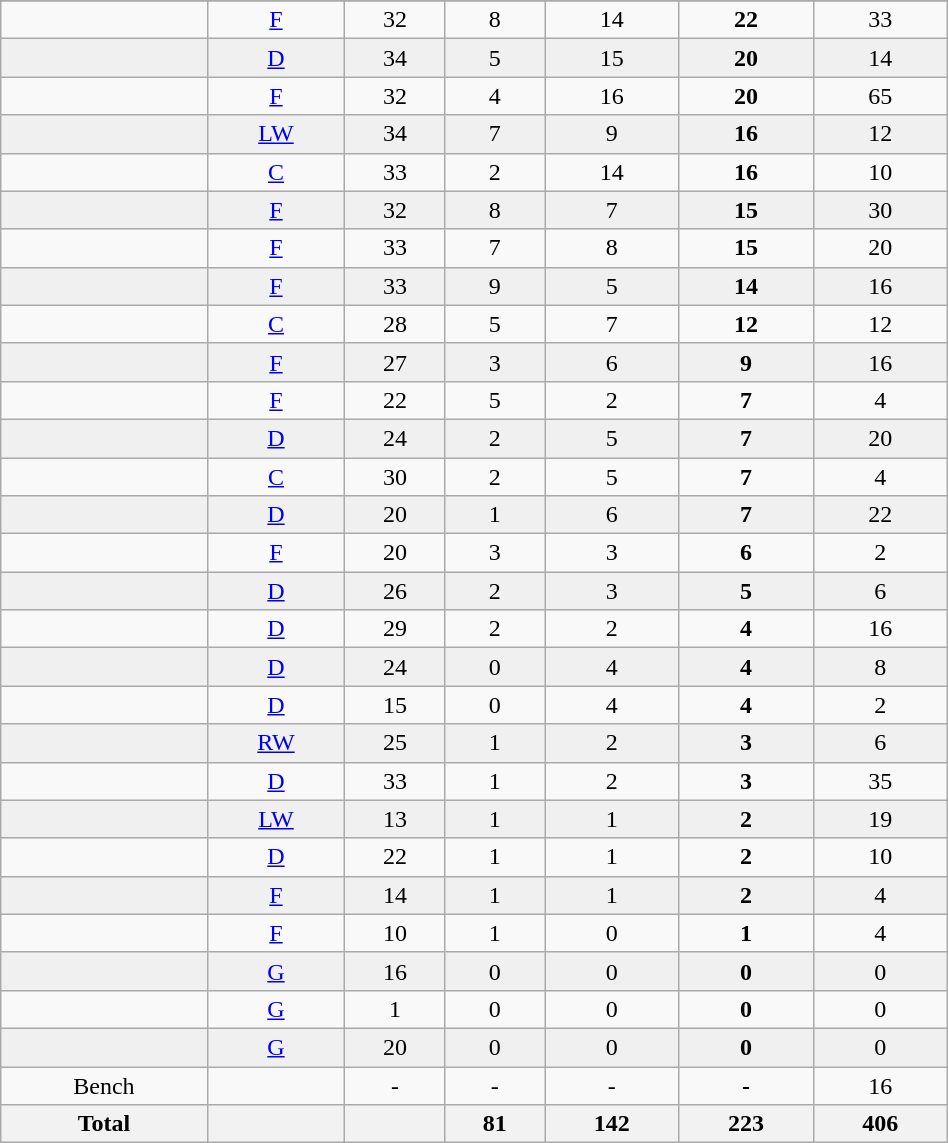<table class="wikitable sortable" width ="50%">
<tr align="center">
</tr>
<tr align="center" bgcolor="">
<td></td>
<td><a href='#'>F</a></td>
<td>32</td>
<td>8</td>
<td>14</td>
<td><strong>22</strong></td>
<td>33</td>
</tr>
<tr align="center" bgcolor="f0f0f0">
<td></td>
<td><a href='#'>D</a></td>
<td>34</td>
<td>5</td>
<td>15</td>
<td><strong>20</strong></td>
<td>14</td>
</tr>
<tr align="center" bgcolor="">
<td></td>
<td><a href='#'>F</a></td>
<td>32</td>
<td>4</td>
<td>16</td>
<td><strong>20</strong></td>
<td>65</td>
</tr>
<tr align="center" bgcolor="f0f0f0">
<td></td>
<td><a href='#'>LW</a></td>
<td>34</td>
<td>7</td>
<td>9</td>
<td><strong>16</strong></td>
<td>12</td>
</tr>
<tr align="center" bgcolor="">
<td></td>
<td><a href='#'>C</a></td>
<td>33</td>
<td>2</td>
<td>14</td>
<td><strong>16</strong></td>
<td>10</td>
</tr>
<tr align="center" bgcolor="f0f0f0">
<td></td>
<td><a href='#'>F</a></td>
<td>32</td>
<td>8</td>
<td>7</td>
<td><strong>15</strong></td>
<td>30</td>
</tr>
<tr align="center" bgcolor="">
<td></td>
<td><a href='#'>F</a></td>
<td>33</td>
<td>7</td>
<td>8</td>
<td><strong>15</strong></td>
<td>20</td>
</tr>
<tr align="center" bgcolor="f0f0f0">
<td></td>
<td><a href='#'>F</a></td>
<td>33</td>
<td>9</td>
<td>5</td>
<td><strong>14</strong></td>
<td>16</td>
</tr>
<tr align="center" bgcolor="">
<td></td>
<td><a href='#'>C</a></td>
<td>28</td>
<td>5</td>
<td>7</td>
<td><strong>12</strong></td>
<td>12</td>
</tr>
<tr align="center" bgcolor="f0f0f0">
<td></td>
<td><a href='#'>F</a></td>
<td>27</td>
<td>3</td>
<td>6</td>
<td><strong>9</strong></td>
<td>16</td>
</tr>
<tr align="center" bgcolor="">
<td></td>
<td><a href='#'>F</a></td>
<td>22</td>
<td>5</td>
<td>2</td>
<td><strong>7</strong></td>
<td>4</td>
</tr>
<tr align="center" bgcolor="f0f0f0">
<td></td>
<td><a href='#'>D</a></td>
<td>24</td>
<td>2</td>
<td>5</td>
<td><strong>7</strong></td>
<td>20</td>
</tr>
<tr align="center" bgcolor="">
<td></td>
<td><a href='#'>C</a></td>
<td>30</td>
<td>2</td>
<td>5</td>
<td><strong>7</strong></td>
<td>4</td>
</tr>
<tr align="center" bgcolor="f0f0f0">
<td></td>
<td><a href='#'>D</a></td>
<td>20</td>
<td>1</td>
<td>6</td>
<td><strong>7</strong></td>
<td>22</td>
</tr>
<tr align="center" bgcolor="">
<td></td>
<td><a href='#'>F</a></td>
<td>20</td>
<td>3</td>
<td>3</td>
<td><strong>6</strong></td>
<td>2</td>
</tr>
<tr align="center" bgcolor="f0f0f0">
<td></td>
<td><a href='#'>D</a></td>
<td>26</td>
<td>2</td>
<td>3</td>
<td><strong>5</strong></td>
<td>6</td>
</tr>
<tr align="center" bgcolor="">
<td></td>
<td><a href='#'>D</a></td>
<td>29</td>
<td>2</td>
<td>2</td>
<td><strong>4</strong></td>
<td>16</td>
</tr>
<tr align="center" bgcolor="f0f0f0">
<td></td>
<td><a href='#'>D</a></td>
<td>24</td>
<td>0</td>
<td>4</td>
<td><strong>4</strong></td>
<td>8</td>
</tr>
<tr align="center" bgcolor="">
<td></td>
<td><a href='#'>D</a></td>
<td>15</td>
<td>0</td>
<td>4</td>
<td><strong>4</strong></td>
<td>2</td>
</tr>
<tr align="center" bgcolor="f0f0f0">
<td></td>
<td><a href='#'>RW</a></td>
<td>25</td>
<td>1</td>
<td>2</td>
<td><strong>3</strong></td>
<td>6</td>
</tr>
<tr align="center" bgcolor="">
<td></td>
<td><a href='#'>D</a></td>
<td>33</td>
<td>1</td>
<td>2</td>
<td><strong>3</strong></td>
<td>35</td>
</tr>
<tr align="center" bgcolor="f0f0f0">
<td></td>
<td><a href='#'>LW</a></td>
<td>13</td>
<td>1</td>
<td>1</td>
<td><strong>2</strong></td>
<td>19</td>
</tr>
<tr align="center" bgcolor="">
<td></td>
<td><a href='#'>D</a></td>
<td>22</td>
<td>1</td>
<td>1</td>
<td><strong>2</strong></td>
<td>10</td>
</tr>
<tr align="center" bgcolor="f0f0f0">
<td></td>
<td><a href='#'>F</a></td>
<td>14</td>
<td>1</td>
<td>1</td>
<td><strong>2</strong></td>
<td>4</td>
</tr>
<tr align="center" bgcolor="">
<td></td>
<td><a href='#'>F</a></td>
<td>10</td>
<td>1</td>
<td>0</td>
<td><strong>1</strong></td>
<td>4</td>
</tr>
<tr align="center" bgcolor="f0f0f0">
<td></td>
<td><a href='#'>G</a></td>
<td>16</td>
<td>0</td>
<td>0</td>
<td><strong>0</strong></td>
<td>0</td>
</tr>
<tr align="center" bgcolor="">
<td></td>
<td><a href='#'>G</a></td>
<td>1</td>
<td>0</td>
<td>0</td>
<td><strong>0</strong></td>
<td>0</td>
</tr>
<tr align="center" bgcolor="f0f0f0">
<td></td>
<td><a href='#'>G</a></td>
<td>20</td>
<td>0</td>
<td>0</td>
<td><strong>0</strong></td>
<td>0</td>
</tr>
<tr align="center" bgcolor="">
<td>Bench</td>
<td></td>
<td>-</td>
<td>-</td>
<td>-</td>
<td><strong>-</strong></td>
<td>16</td>
</tr>
<tr>
<th>Total</th>
<th></th>
<th></th>
<th>81</th>
<th>142</th>
<th>223</th>
<th>406</th>
</tr>
</table>
